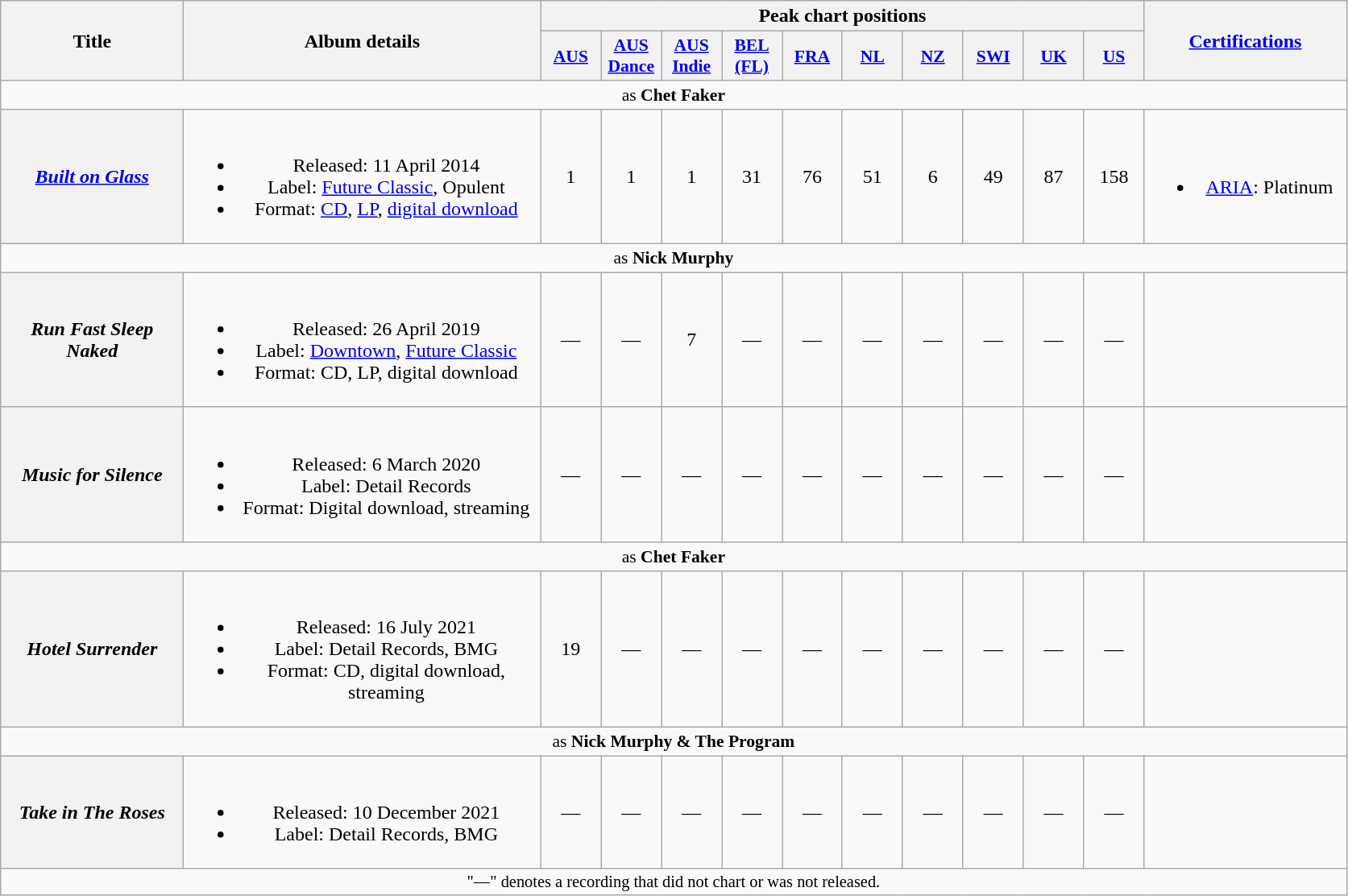<table class="wikitable plainrowheaders" style="text-align:center;" border="1">
<tr>
<th scope="col" rowspan="2" style="width:9em;">Title</th>
<th scope="col" rowspan="2" style="width:18em;">Album details</th>
<th scope="col" colspan="10">Peak chart positions</th>
<th scope="col" rowspan="2" style="width:10em;"><a href='#'>Certifications</a></th>
</tr>
<tr>
<th scope="col" style="width:3em;font-size:90%;"><a href='#'>AUS</a><br></th>
<th scope="col" style="width:3em;font-size:90%;"><a href='#'>AUS<br>Dance</a><br></th>
<th scope="col" style="width:3em;font-size:90%;"><a href='#'>AUS<br>Indie</a><br></th>
<th scope="col" style="width:3em;font-size:90%;"><a href='#'>BEL (FL)</a><br></th>
<th scope="col" style="width:3em;font-size:90%;"><a href='#'>FRA</a><br></th>
<th scope="col" style="width:3em;font-size:90%;"><a href='#'>NL</a><br></th>
<th scope="col" style="width:3em;font-size:90%;"><a href='#'>NZ</a><br></th>
<th scope="col" style="width:3em;font-size:90%;"><a href='#'>SWI</a><br></th>
<th scope="col" style="width:3em;font-size:90%"><a href='#'>UK</a><br></th>
<th scope="col" style="width:3em;font-size:90%;"><a href='#'>US</a><br></th>
</tr>
<tr>
<td colspan="13" style="font-size:90%">as <strong>Chet Faker</strong></td>
</tr>
<tr>
<th scope="row"><em><a href='#'>Built on Glass</a></em></th>
<td><br><ul><li>Released: 11 April 2014 </li><li>Label: <a href='#'>Future Classic</a>, Opulent</li><li>Format: <a href='#'>CD</a>, <a href='#'>LP</a>, <a href='#'>digital download</a></li></ul></td>
<td>1</td>
<td>1</td>
<td>1</td>
<td>31</td>
<td>76</td>
<td>51</td>
<td>6</td>
<td>49</td>
<td>87</td>
<td>158</td>
<td><br><ul><li><a href='#'>ARIA</a>: Platinum</li></ul></td>
</tr>
<tr>
<td colspan="13" style="font-size:90%">as <strong>Nick Murphy</strong></td>
</tr>
<tr>
<th scope="row"><em>Run Fast Sleep Naked</em></th>
<td><br><ul><li>Released: 26 April 2019</li><li>Label: <a href='#'>Downtown</a>, <a href='#'>Future Classic</a></li><li>Format: CD, LP, digital download</li></ul></td>
<td>—</td>
<td>—</td>
<td>7</td>
<td>—</td>
<td>—</td>
<td>—</td>
<td>—</td>
<td>—</td>
<td>—</td>
<td>—</td>
<td></td>
</tr>
<tr>
<th scope="row"><em>Music for Silence</em></th>
<td><br><ul><li>Released: 6 March 2020</li><li>Label: Detail Records</li><li>Format: Digital download, streaming</li></ul></td>
<td>—</td>
<td>—</td>
<td>—</td>
<td>—</td>
<td>—</td>
<td>—</td>
<td>—</td>
<td>—</td>
<td>—</td>
<td>—</td>
<td></td>
</tr>
<tr>
<td colspan="13" style="font-size:90%">as <strong>Chet Faker</strong></td>
</tr>
<tr>
<th scope="row"><em>Hotel Surrender</em></th>
<td><br><ul><li>Released: 16 July 2021 </li><li>Label: Detail Records, BMG</li><li>Format: CD, digital download, streaming</li></ul></td>
<td>19</td>
<td>—</td>
<td>—</td>
<td>—</td>
<td>—</td>
<td>—</td>
<td>—</td>
<td>—</td>
<td>—</td>
<td>—</td>
<td></td>
</tr>
<tr>
<td colspan="13" style="font-size:90%">as <strong>Nick Murphy & The Program</strong></td>
</tr>
<tr>
<th scope="row"><em>Take in The Roses</em></th>
<td><br><ul><li>Released: 10 December 2021 </li><li>Label: Detail Records, BMG</li></ul></td>
<td>—</td>
<td>—</td>
<td>—</td>
<td>—</td>
<td>—</td>
<td>—</td>
<td>—</td>
<td>—</td>
<td>—</td>
<td>—</td>
<td></td>
</tr>
<tr>
<td colspan="13" style="font-size:85%">"—" denotes a recording that did not chart or was not released.</td>
</tr>
</table>
